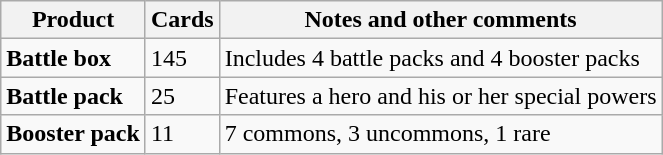<table class="wikitable">
<tr>
<th>Product</th>
<th>Cards</th>
<th>Notes and other comments</th>
</tr>
<tr>
<td><strong>Battle box</strong></td>
<td>145</td>
<td>Includes 4 battle packs and 4 booster packs</td>
</tr>
<tr>
<td><strong>Battle pack</strong></td>
<td>25</td>
<td>Features a hero and his or her special powers</td>
</tr>
<tr>
<td><strong>Booster pack</strong></td>
<td>11</td>
<td>7 commons, 3 uncommons, 1 rare</td>
</tr>
</table>
